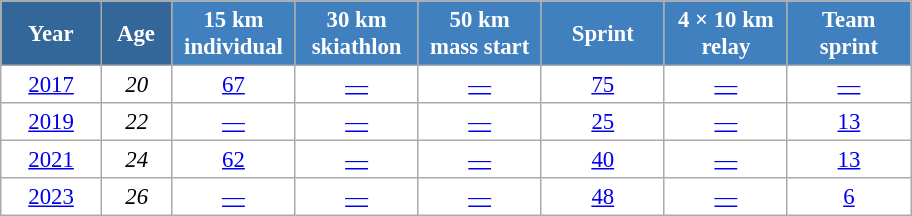<table class="wikitable" style="font-size:95%; text-align:center; border:grey solid 1px; border-collapse:collapse; background:#ffffff;">
<tr>
<th style="background-color:#369; color:white; width:60px;"> Year </th>
<th style="background-color:#369; color:white; width:40px;"> Age </th>
<th style="background-color:#4180be; color:white; width:75px;"> 15 km <br> individual </th>
<th style="background-color:#4180be; color:white; width:75px;"> 30 km <br> skiathlon </th>
<th style="background-color:#4180be; color:white; width:75px;"> 50 km <br> mass start </th>
<th style="background-color:#4180be; color:white; width:75px;"> Sprint </th>
<th style="background-color:#4180be; color:white; width:75px;"> 4 × 10 km <br> relay </th>
<th style="background-color:#4180be; color:white; width:75px;"> Team <br> sprint </th>
</tr>
<tr>
<td><a href='#'>2017</a></td>
<td><em>20</em></td>
<td><a href='#'>67</a></td>
<td><a href='#'>—</a></td>
<td><a href='#'>—</a></td>
<td><a href='#'>75</a></td>
<td><a href='#'>—</a></td>
<td><a href='#'>—</a></td>
</tr>
<tr>
<td><a href='#'>2019</a></td>
<td><em>22</em></td>
<td><a href='#'>—</a></td>
<td><a href='#'>—</a></td>
<td><a href='#'>—</a></td>
<td><a href='#'>25</a></td>
<td><a href='#'>—</a></td>
<td><a href='#'>13</a></td>
</tr>
<tr>
<td><a href='#'>2021</a></td>
<td><em>24</em></td>
<td><a href='#'>62</a></td>
<td><a href='#'>—</a></td>
<td><a href='#'>—</a></td>
<td><a href='#'>40</a></td>
<td><a href='#'>—</a></td>
<td><a href='#'>13</a></td>
</tr>
<tr>
<td><a href='#'>2023</a></td>
<td><em>26</em></td>
<td><a href='#'>—</a></td>
<td><a href='#'>—</a></td>
<td><a href='#'>—</a></td>
<td><a href='#'>48</a></td>
<td><a href='#'>—</a></td>
<td><a href='#'>6</a></td>
</tr>
</table>
